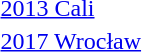<table>
<tr>
<td><a href='#'>2013 Cali</a></td>
<td></td>
<td></td>
<td></td>
</tr>
<tr>
<td><a href='#'>2017 Wrocław</a></td>
<td></td>
<td></td>
<td></td>
</tr>
</table>
